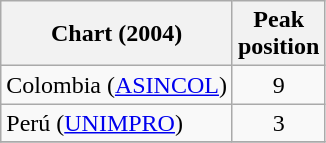<table class="wikitable">
<tr>
<th>Chart (2004)</th>
<th>Peak<br>position</th>
</tr>
<tr>
<td>Colombia (<a href='#'>ASINCOL</a>)</td>
<td align="center">9</td>
</tr>
<tr>
<td>Perú (<a href='#'>UNIMPRO</a>)</td>
<td align="center">3</td>
</tr>
<tr>
</tr>
</table>
